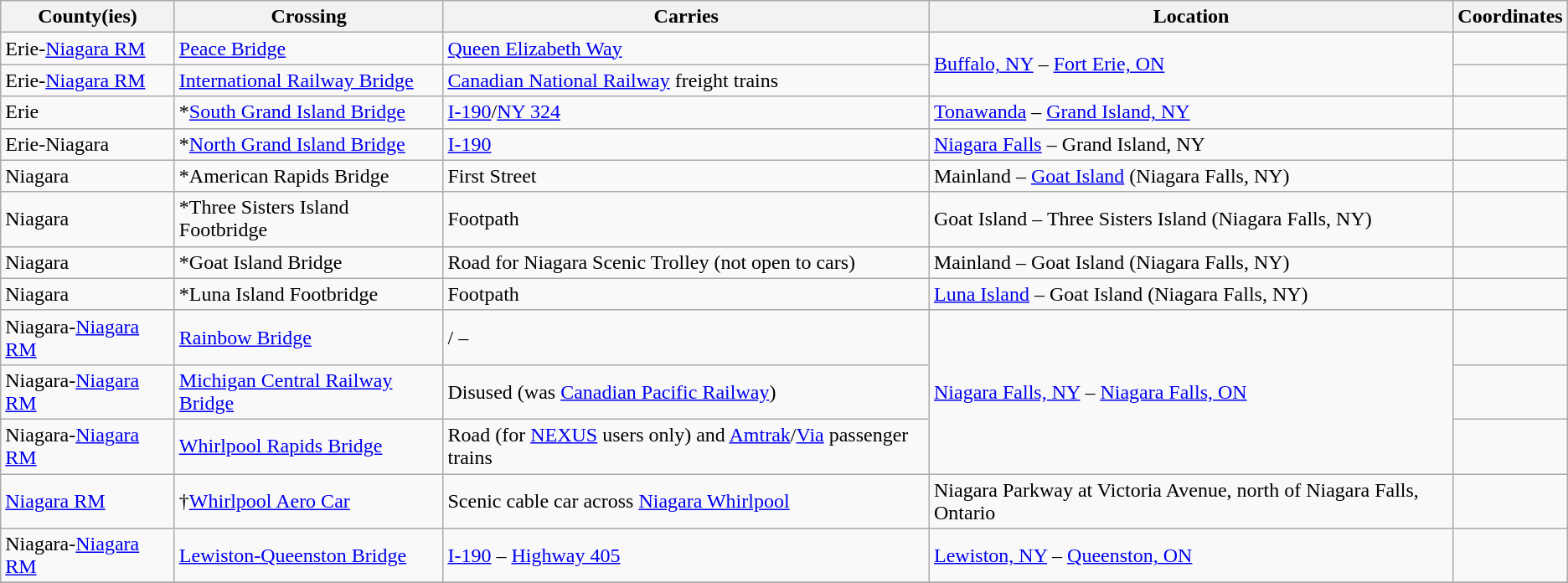<table class=wikitable>
<tr>
<th>County(ies)</th>
<th>Crossing</th>
<th>Carries</th>
<th>Location</th>
<th>Coordinates</th>
</tr>
<tr>
<td>Erie-<a href='#'>Niagara RM</a></td>
<td><a href='#'>Peace Bridge</a></td>
<td> <a href='#'>Queen Elizabeth Way</a></td>
<td rowspan=2><a href='#'>Buffalo, NY</a> – <a href='#'>Fort Erie, ON</a></td>
<td></td>
</tr>
<tr>
<td>Erie-<a href='#'>Niagara RM</a></td>
<td><a href='#'>International Railway Bridge</a></td>
<td><a href='#'>Canadian National Railway</a> freight trains</td>
<td></td>
</tr>
<tr>
<td>Erie</td>
<td>*<a href='#'>South Grand Island Bridge</a></td>
<td> <a href='#'>I-190</a>/<a href='#'>NY 324</a></td>
<td><a href='#'>Tonawanda</a> – <a href='#'>Grand Island, NY</a></td>
<td></td>
</tr>
<tr>
<td>Erie-Niagara</td>
<td>*<a href='#'>North Grand Island Bridge</a></td>
<td> <a href='#'>I-190</a></td>
<td><a href='#'>Niagara Falls</a> – Grand Island, NY</td>
<td></td>
</tr>
<tr>
<td>Niagara</td>
<td>*American Rapids Bridge</td>
<td>First Street</td>
<td>Mainland – <a href='#'>Goat Island</a> (Niagara Falls, NY)</td>
<td></td>
</tr>
<tr>
<td>Niagara</td>
<td>*Three Sisters Island Footbridge</td>
<td>Footpath</td>
<td>Goat Island – Three Sisters Island (Niagara Falls, NY)</td>
<td></td>
</tr>
<tr>
<td>Niagara</td>
<td>*Goat Island Bridge</td>
<td>Road for Niagara Scenic Trolley (not open to cars)</td>
<td>Mainland – Goat Island (Niagara Falls, NY)</td>
<td></td>
</tr>
<tr>
<td>Niagara</td>
<td>*Luna Island Footbridge</td>
<td>Footpath</td>
<td><a href='#'>Luna Island</a> – Goat Island (Niagara Falls, NY)</td>
<td></td>
</tr>
<tr>
<td>Niagara-<a href='#'>Niagara RM</a></td>
<td><a href='#'>Rainbow Bridge</a></td>
<td>/ – </td>
<td rowspan=3><a href='#'>Niagara Falls, NY</a> – <a href='#'>Niagara Falls, ON</a></td>
<td></td>
</tr>
<tr>
<td>Niagara-<a href='#'>Niagara RM</a></td>
<td><a href='#'>Michigan Central Railway Bridge</a></td>
<td>Disused (was <a href='#'>Canadian Pacific Railway</a>)</td>
<td></td>
</tr>
<tr>
<td>Niagara-<a href='#'>Niagara RM</a></td>
<td><a href='#'>Whirlpool Rapids Bridge</a></td>
<td>Road (for <a href='#'>NEXUS</a> users only) and <a href='#'>Amtrak</a>/<a href='#'>Via</a> passenger trains</td>
<td></td>
</tr>
<tr>
<td><a href='#'>Niagara RM</a></td>
<td>†<a href='#'>Whirlpool Aero Car</a></td>
<td>Scenic cable car across <a href='#'>Niagara Whirlpool</a></td>
<td>Niagara Parkway at Victoria Avenue, north of Niagara Falls, Ontario</td>
<td></td>
</tr>
<tr>
<td>Niagara-<a href='#'>Niagara RM</a></td>
<td><a href='#'>Lewiston-Queenston Bridge</a></td>
<td> <a href='#'>I-190</a> –  <a href='#'>Highway 405</a></td>
<td><a href='#'>Lewiston, NY</a> – <a href='#'>Queenston, ON</a></td>
<td></td>
</tr>
<tr>
</tr>
</table>
